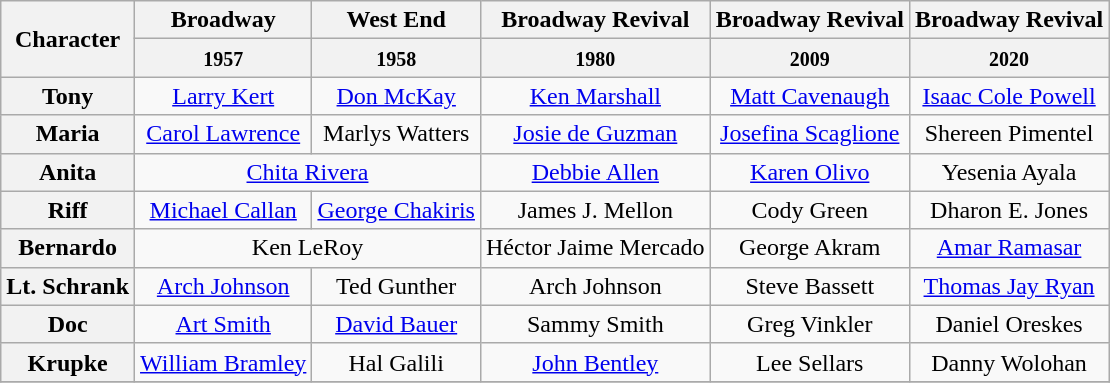<table class="wikitable" style="text-align:center;">
<tr>
<th rowspan="2">Character</th>
<th>Broadway</th>
<th>West End</th>
<th>Broadway Revival</th>
<th>Broadway Revival</th>
<th>Broadway Revival</th>
</tr>
<tr>
<th><small>1957</small></th>
<th><small>1958</small></th>
<th><small>1980</small></th>
<th><small>2009</small></th>
<th><small>2020</small></th>
</tr>
<tr>
<th>Tony</th>
<td><a href='#'>Larry Kert</a></td>
<td><a href='#'>Don McKay</a></td>
<td><a href='#'>Ken Marshall</a></td>
<td><a href='#'>Matt Cavenaugh</a></td>
<td><a href='#'>Isaac Cole Powell</a></td>
</tr>
<tr>
<th>Maria</th>
<td><a href='#'>Carol Lawrence</a></td>
<td>Marlys Watters</td>
<td><a href='#'>Josie de Guzman</a></td>
<td><a href='#'>Josefina Scaglione</a></td>
<td>Shereen Pimentel</td>
</tr>
<tr>
<th>Anita</th>
<td colspan ="2"><a href='#'>Chita Rivera</a></td>
<td><a href='#'>Debbie Allen</a></td>
<td><a href='#'>Karen Olivo</a></td>
<td>Yesenia Ayala</td>
</tr>
<tr>
<th>Riff</th>
<td><a href='#'>Michael Callan</a></td>
<td><a href='#'>George Chakiris</a></td>
<td>James J. Mellon</td>
<td>Cody Green</td>
<td>Dharon E. Jones</td>
</tr>
<tr>
<th>Bernardo</th>
<td colspan="2">Ken LeRoy</td>
<td>Héctor Jaime Mercado</td>
<td>George Akram</td>
<td><a href='#'>Amar Ramasar</a></td>
</tr>
<tr>
<th>Lt. Schrank</th>
<td><a href='#'>Arch Johnson</a></td>
<td>Ted Gunther</td>
<td>Arch Johnson</td>
<td>Steve Bassett</td>
<td><a href='#'>Thomas Jay Ryan</a></td>
</tr>
<tr>
<th>Doc</th>
<td><a href='#'>Art Smith</a></td>
<td><a href='#'>David Bauer</a></td>
<td>Sammy Smith</td>
<td>Greg Vinkler</td>
<td>Daniel Oreskes</td>
</tr>
<tr>
<th>Krupke</th>
<td><a href='#'>William Bramley</a></td>
<td>Hal Galili</td>
<td><a href='#'>John Bentley</a></td>
<td>Lee Sellars</td>
<td>Danny Wolohan</td>
</tr>
<tr>
</tr>
</table>
